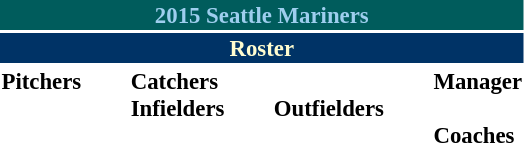<table class="toccolours" style="font-size: 95%;">
<tr>
<th colspan="10" style="background:#005c5c; color:#9eceee; text-align:center;">2015 Seattle Mariners</th>
</tr>
<tr>
<td colspan="10" style="background:#036; color:#fffdd0; text-align:center;"><strong>Roster</strong></td>
</tr>
<tr>
<td valign="top"><strong>Pitchers</strong><br>

























</td>
<td style="width:25px;"></td>
<td valign="top"><strong>Catchers</strong><br>




<strong>Infielders</strong>









</td>
<td style="width:25px;"></td>
<td valign="top"><br><strong>Outfielders</strong>








</td>
<td style="width:25px;"></td>
<td valign="top"><strong>Manager</strong><br><br><strong>Coaches</strong>
 
 
 
 
 
 
 
 
 </td>
</tr>
</table>
